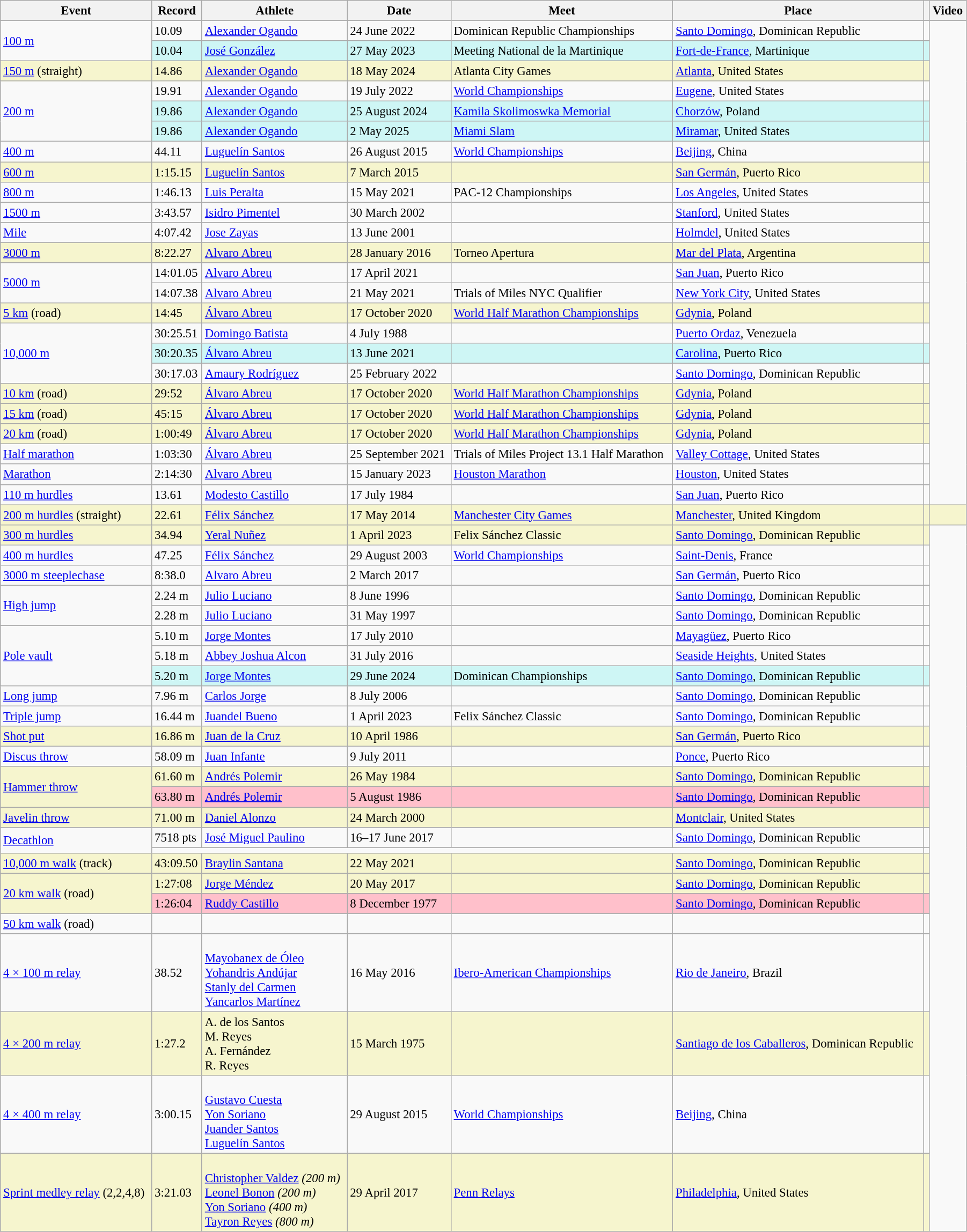<table class="wikitable" style="font-size:95%; width: 95%;">
<tr>
<th>Event</th>
<th>Record</th>
<th>Athlete</th>
<th>Date</th>
<th>Meet</th>
<th>Place</th>
<th></th>
<th>Video</th>
</tr>
<tr>
<td rowspan=2><a href='#'>100 m</a></td>
<td>10.09 </td>
<td><a href='#'>Alexander Ogando</a></td>
<td>24 June 2022</td>
<td>Dominican Republic Championships</td>
<td><a href='#'>Santo Domingo</a>, Dominican Republic</td>
<td></td>
</tr>
<tr bgcolor=#CEF6F5>
<td>10.04 </td>
<td><a href='#'>José González</a></td>
<td>27 May 2023</td>
<td>Meeting National de la Martinique</td>
<td><a href='#'>Fort-de-France</a>, Martinique</td>
<td></td>
</tr>
<tr style="background:#f6F5CE;">
<td><a href='#'>150 m</a> (straight)</td>
<td>14.86 </td>
<td><a href='#'>Alexander Ogando</a></td>
<td>18 May 2024</td>
<td>Atlanta City Games</td>
<td><a href='#'>Atlanta</a>, United States</td>
<td></td>
</tr>
<tr>
<td rowspan=3><a href='#'>200 m</a></td>
<td>19.91 </td>
<td><a href='#'>Alexander Ogando</a></td>
<td>19 July 2022</td>
<td><a href='#'>World Championships</a></td>
<td><a href='#'>Eugene</a>, United States</td>
<td></td>
</tr>
<tr bgcolor=#CEF6F5>
<td>19.86 </td>
<td><a href='#'>Alexander Ogando</a></td>
<td>25 August 2024</td>
<td><a href='#'>Kamila Skolimoswka Memorial</a></td>
<td><a href='#'>Chorzów</a>, Poland</td>
<td></td>
</tr>
<tr bgcolor=#CEF6F5>
<td>19.86 </td>
<td><a href='#'>Alexander Ogando</a></td>
<td>2 May 2025</td>
<td><a href='#'>Miami Slam</a></td>
<td><a href='#'>Miramar</a>, United States</td>
<td></td>
</tr>
<tr>
<td><a href='#'>400 m</a></td>
<td>44.11</td>
<td><a href='#'>Luguelín Santos</a></td>
<td>26 August 2015</td>
<td><a href='#'>World Championships</a></td>
<td><a href='#'>Beijing</a>, China</td>
<td></td>
</tr>
<tr style="background:#f6F5CE;">
<td><a href='#'>600 m</a></td>
<td>1:15.15</td>
<td><a href='#'>Luguelín Santos</a></td>
<td>7 March 2015</td>
<td></td>
<td><a href='#'>San Germán</a>, Puerto Rico</td>
<td></td>
</tr>
<tr>
<td><a href='#'>800 m</a></td>
<td>1:46.13</td>
<td><a href='#'>Luis Peralta</a></td>
<td>15 May 2021</td>
<td>PAC-12 Championships</td>
<td><a href='#'>Los Angeles</a>, United States</td>
<td></td>
</tr>
<tr>
<td><a href='#'>1500 m</a></td>
<td>3:43.57</td>
<td><a href='#'>Isidro Pimentel</a></td>
<td>30 March 2002</td>
<td></td>
<td><a href='#'>Stanford</a>, United States</td>
<td></td>
</tr>
<tr>
<td><a href='#'>Mile</a></td>
<td>4:07.42</td>
<td><a href='#'>Jose Zayas</a></td>
<td>13 June 2001</td>
<td></td>
<td><a href='#'>Holmdel</a>, United States</td>
<td></td>
</tr>
<tr style="background:#f6F5CE;">
<td><a href='#'>3000 m</a></td>
<td>8:22.27</td>
<td><a href='#'>Alvaro Abreu</a></td>
<td>28 January 2016</td>
<td>Torneo Apertura</td>
<td><a href='#'>Mar del Plata</a>, Argentina</td>
<td></td>
</tr>
<tr>
<td rowspan=2><a href='#'>5000 m</a></td>
<td>14:01.05</td>
<td><a href='#'>Alvaro Abreu</a></td>
<td>17 April 2021</td>
<td></td>
<td><a href='#'>San Juan</a>, Puerto Rico</td>
<td></td>
</tr>
<tr>
<td>14:07.38</td>
<td><a href='#'>Alvaro Abreu</a></td>
<td>21 May 2021</td>
<td>Trials of Miles NYC Qualifier</td>
<td><a href='#'>New York City</a>, United States</td>
<td></td>
</tr>
<tr style="background:#f6F5CE;">
<td><a href='#'>5 km</a> (road)</td>
<td>14:45</td>
<td><a href='#'>Álvaro Abreu</a></td>
<td>17 October 2020</td>
<td><a href='#'>World Half Marathon Championships</a></td>
<td><a href='#'>Gdynia</a>, Poland</td>
<td></td>
</tr>
<tr>
<td rowspan=3><a href='#'>10,000 m</a></td>
<td>30:25.51</td>
<td><a href='#'>Domingo Batista</a></td>
<td>4 July 1988</td>
<td></td>
<td><a href='#'>Puerto Ordaz</a>, Venezuela</td>
<td></td>
</tr>
<tr bgcolor=#CEF6F5>
<td>30:20.35</td>
<td><a href='#'>Álvaro Abreu</a></td>
<td>13 June 2021</td>
<td></td>
<td><a href='#'>Carolina</a>, Puerto Rico</td>
<td></td>
</tr>
<tr>
<td>30:17.03</td>
<td><a href='#'>Amaury Rodríguez</a></td>
<td>25 February 2022</td>
<td></td>
<td><a href='#'>Santo Domingo</a>, Dominican Republic</td>
<td></td>
</tr>
<tr style="background:#f6F5CE;">
<td><a href='#'>10 km</a> (road)</td>
<td>29:52</td>
<td><a href='#'>Álvaro Abreu</a></td>
<td>17 October 2020</td>
<td><a href='#'>World Half Marathon Championships</a></td>
<td><a href='#'>Gdynia</a>, Poland</td>
<td></td>
</tr>
<tr style="background:#f6F5CE;">
<td><a href='#'>15 km</a> (road)</td>
<td>45:15</td>
<td><a href='#'>Álvaro Abreu</a></td>
<td>17 October 2020</td>
<td><a href='#'>World Half Marathon Championships</a></td>
<td><a href='#'>Gdynia</a>, Poland</td>
<td></td>
</tr>
<tr style="background:#f6F5CE;">
<td><a href='#'>20 km</a> (road)</td>
<td>1:00:49</td>
<td><a href='#'>Álvaro Abreu</a></td>
<td>17 October 2020</td>
<td><a href='#'>World Half Marathon Championships</a></td>
<td><a href='#'>Gdynia</a>, Poland</td>
<td></td>
</tr>
<tr>
<td><a href='#'>Half marathon</a></td>
<td>1:03:30</td>
<td><a href='#'>Álvaro Abreu</a></td>
<td>25 September 2021</td>
<td>Trials of Miles Project 13.1 Half Marathon</td>
<td><a href='#'>Valley Cottage</a>, United States</td>
<td></td>
</tr>
<tr>
<td><a href='#'>Marathon</a></td>
<td>2:14:30</td>
<td><a href='#'>Alvaro Abreu</a></td>
<td>15 January 2023</td>
<td><a href='#'>Houston Marathon</a></td>
<td><a href='#'>Houston</a>, United States</td>
<td></td>
</tr>
<tr>
<td><a href='#'>110 m hurdles</a></td>
<td>13.61 </td>
<td><a href='#'>Modesto Castillo</a></td>
<td>17 July 1984</td>
<td></td>
<td><a href='#'>San Juan</a>, Puerto Rico</td>
<td></td>
</tr>
<tr style="background:#f6F5CE;">
<td><a href='#'>200 m hurdles</a> (straight)</td>
<td>22.61 </td>
<td><a href='#'>Félix Sánchez</a></td>
<td>17 May 2014</td>
<td><a href='#'>Manchester City Games</a></td>
<td><a href='#'>Manchester</a>, United Kingdom</td>
<td></td>
<td></td>
</tr>
<tr style="background:#f6F5CE;">
<td><a href='#'>300 m hurdles</a></td>
<td>34.94</td>
<td><a href='#'>Yeral Nuñez</a></td>
<td>1 April 2023</td>
<td>Felix Sánchez Classic</td>
<td><a href='#'>Santo Domingo</a>, Dominican Republic</td>
<td></td>
</tr>
<tr>
<td><a href='#'>400 m hurdles</a></td>
<td>47.25</td>
<td><a href='#'>Félix Sánchez</a></td>
<td>29 August 2003</td>
<td><a href='#'>World Championships</a></td>
<td><a href='#'>Saint-Denis</a>, France</td>
<td></td>
</tr>
<tr>
<td><a href='#'>3000 m steeplechase</a></td>
<td>8:38.0 </td>
<td><a href='#'>Alvaro Abreu</a></td>
<td>2 March 2017</td>
<td></td>
<td><a href='#'>San Germán</a>, Puerto Rico</td>
<td></td>
</tr>
<tr>
<td rowspan=2><a href='#'>High jump</a></td>
<td>2.24 m</td>
<td><a href='#'>Julio Luciano</a></td>
<td>8 June 1996</td>
<td></td>
<td><a href='#'>Santo Domingo</a>, Dominican Republic</td>
<td></td>
</tr>
<tr>
<td>2.28 m</td>
<td><a href='#'>Julio Luciano</a></td>
<td>31 May 1997</td>
<td></td>
<td><a href='#'>Santo Domingo</a>, Dominican Republic</td>
<td></td>
</tr>
<tr>
<td rowspan=3><a href='#'>Pole vault</a></td>
<td>5.10 m</td>
<td><a href='#'>Jorge Montes</a></td>
<td>17 July 2010</td>
<td></td>
<td><a href='#'>Mayagüez</a>, Puerto Rico</td>
<td></td>
</tr>
<tr>
<td>5.18 m</td>
<td><a href='#'>Abbey Joshua Alcon</a></td>
<td>31 July 2016</td>
<td></td>
<td><a href='#'>Seaside Heights</a>, United States</td>
<td></td>
</tr>
<tr bgcolor=#CEF6F5>
<td>5.20 m</td>
<td><a href='#'>Jorge Montes</a></td>
<td>29 June 2024</td>
<td>Dominican Championships</td>
<td><a href='#'>Santo Domingo</a>, Dominican Republic</td>
<td></td>
</tr>
<tr>
<td><a href='#'>Long jump</a></td>
<td>7.96 m </td>
<td><a href='#'>Carlos Jorge</a></td>
<td>8 July 2006</td>
<td></td>
<td><a href='#'>Santo Domingo</a>, Dominican Republic</td>
<td></td>
</tr>
<tr>
<td><a href='#'>Triple jump</a></td>
<td>16.44 m </td>
<td><a href='#'>Juandel Bueno</a></td>
<td>1 April 2023</td>
<td>Felix Sánchez Classic</td>
<td><a href='#'>Santo Domingo</a>, Dominican Republic</td>
<td></td>
</tr>
<tr style="background:#f6F5CE;">
<td><a href='#'>Shot put</a></td>
<td>16.86 m</td>
<td><a href='#'>Juan de la Cruz</a></td>
<td>10 April 1986</td>
<td></td>
<td><a href='#'>San Germán</a>, Puerto Rico</td>
<td></td>
</tr>
<tr>
<td><a href='#'>Discus throw</a></td>
<td>58.09 m</td>
<td><a href='#'>Juan Infante</a></td>
<td>9 July 2011</td>
<td></td>
<td><a href='#'>Ponce</a>, Puerto Rico</td>
<td></td>
</tr>
<tr style="background:#f6F5CE;">
<td rowspan=2><a href='#'>Hammer throw</a></td>
<td>61.60 m</td>
<td><a href='#'>Andrés Polemir</a></td>
<td>26 May 1984</td>
<td></td>
<td><a href='#'>Santo Domingo</a>, Dominican Republic</td>
<td></td>
</tr>
<tr style="background:pink">
<td>63.80 m</td>
<td><a href='#'>Andrés Polemir</a></td>
<td>5 August 1986</td>
<td></td>
<td><a href='#'>Santo Domingo</a>, Dominican Republic</td>
<td></td>
</tr>
<tr style="background:#f6F5CE;">
<td><a href='#'>Javelin throw</a></td>
<td>71.00 m</td>
<td><a href='#'>Daniel Alonzo</a></td>
<td>24 March 2000</td>
<td></td>
<td><a href='#'>Montclair</a>, United States</td>
<td></td>
</tr>
<tr>
<td rowspan=2><a href='#'>Decathlon</a></td>
<td>7518 pts</td>
<td><a href='#'>José Miguel Paulino</a></td>
<td>16–17 June 2017</td>
<td></td>
<td><a href='#'>Santo Domingo</a>, Dominican Republic</td>
<td></td>
</tr>
<tr>
<td colspan=5></td>
<td></td>
</tr>
<tr style="background:#f6F5CE;">
<td><a href='#'>10,000 m walk</a> (track)</td>
<td>43:09.50</td>
<td><a href='#'>Braylin Santana</a></td>
<td>22 May 2021</td>
<td></td>
<td><a href='#'>Santo Domingo</a>, Dominican Republic</td>
<td></td>
</tr>
<tr style="background:#f6F5CE;">
<td rowspan=2><a href='#'>20 km walk</a> (road)</td>
<td>1:27:08</td>
<td><a href='#'>Jorge Méndez</a></td>
<td>20 May 2017</td>
<td></td>
<td><a href='#'>Santo Domingo</a>, Dominican Republic</td>
<td></td>
</tr>
<tr style="background:pink">
<td>1:26:04</td>
<td><a href='#'>Ruddy Castillo</a></td>
<td>8 December 1977</td>
<td></td>
<td><a href='#'>Santo Domingo</a>, Dominican Republic</td>
<td></td>
</tr>
<tr>
<td><a href='#'>50 km walk</a> (road)</td>
<td></td>
<td></td>
<td></td>
<td></td>
<td></td>
<td></td>
</tr>
<tr>
<td><a href='#'>4 × 100 m relay</a></td>
<td>38.52</td>
<td><br><a href='#'>Mayobanex de Óleo</a><br><a href='#'>Yohandris Andújar</a><br><a href='#'>Stanly del Carmen</a><br><a href='#'>Yancarlos Martínez</a></td>
<td>16 May 2016</td>
<td><a href='#'>Ibero-American Championships</a></td>
<td><a href='#'>Rio de Janeiro</a>, Brazil</td>
<td></td>
</tr>
<tr style="background:#f6F5CE;">
<td><a href='#'>4 × 200 m relay</a></td>
<td>1:27.2 </td>
<td>A. de los Santos<br>M. Reyes<br>A. Fernández<br>R. Reyes</td>
<td>15 March 1975</td>
<td></td>
<td><a href='#'>Santiago de los Caballeros</a>, Dominican Republic</td>
<td></td>
</tr>
<tr>
<td><a href='#'>4 × 400 m relay</a></td>
<td>3:00.15</td>
<td><br><a href='#'>Gustavo Cuesta</a><br><a href='#'>Yon Soriano</a><br><a href='#'>Juander Santos</a><br><a href='#'>Luguelín Santos</a></td>
<td>29 August 2015</td>
<td><a href='#'>World Championships</a></td>
<td><a href='#'>Beijing</a>, China</td>
<td></td>
</tr>
<tr style="background:#f6F5CE;">
<td><a href='#'>Sprint medley relay</a> (2,2,4,8)</td>
<td>3:21.03</td>
<td><br><a href='#'>Christopher Valdez</a> <em>(200 m)</em><br><a href='#'>Leonel Bonon</a> <em>(200 m)</em><br><a href='#'>Yon Soriano</a> <em>(400 m)</em><br><a href='#'>Tayron Reyes</a> <em>(800 m)</em></td>
<td>29 April 2017</td>
<td><a href='#'>Penn Relays</a></td>
<td><a href='#'>Philadelphia</a>, United States</td>
<td></td>
</tr>
</table>
